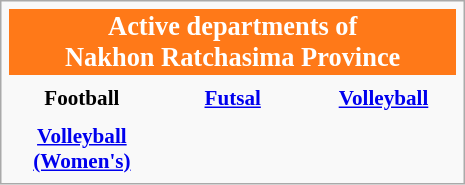<table class="infobox" style="font-size: 88%; width: 22em; text-align: center">
<tr>
<th colspan=3 style="font-size: 125%; background-color: #FF7918; color: #FFFFFF; text-align:center;">Active departments of<br>Nakhon Ratchasima Province</th>
</tr>
<tr>
<th width="33%" style="text-align:center;"></th>
<th style="text-align:center;"></th>
<th width="33%" style="text-align:center;"></th>
</tr>
<tr>
<th style="text-align:center;">Football</th>
<th style="text-align:center;"><a href='#'>Futsal</a></th>
<th style="text-align:center;"><a href='#'>Volleyball</a></th>
</tr>
<tr>
<th style="text-align:center;"></th>
</tr>
<tr>
<th style="text-align:center;"><a href='#'>Volleyball (Women's)</a></th>
</tr>
</table>
